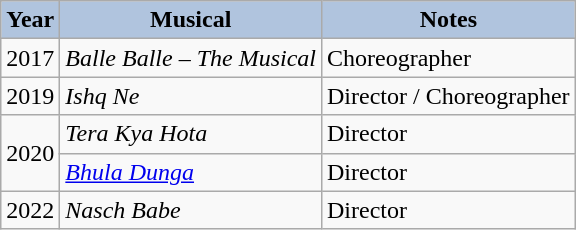<table class="wikitable">
<tr>
<th style= "background:#B0C4DE;">Year</th>
<th style= "background:#B0C4DE;">Musical</th>
<th style= "background:#B0C4DE;">Notes</th>
</tr>
<tr>
<td>2017</td>
<td><em>Balle Balle – The Musical<br></em></td>
<td>Choreographer</td>
</tr>
<tr>
<td>2019</td>
<td><em>Ishq Ne</em></td>
<td>Director / Choreographer</td>
</tr>
<tr>
<td rowspan="2">2020</td>
<td><em>Tera Kya Hota</em></td>
<td>Director</td>
</tr>
<tr>
<td><em><a href='#'>Bhula Dunga</a></em></td>
<td>Director</td>
</tr>
<tr>
<td rowspan="2">2022</td>
<td><em>Nasch Babe</em></td>
<td>Director</td>
</tr>
</table>
